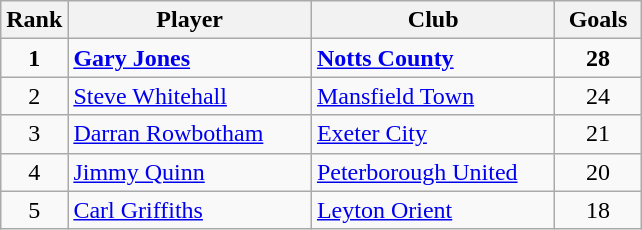<table class="wikitable" style="text-align: center;">
<tr>
<th width=20>Rank</th>
<th width=155>Player</th>
<th width=155>Club</th>
<th width=50>Goals</th>
</tr>
<tr>
<td><strong>1</strong></td>
<td align=left> <strong> <a href='#'>Gary Jones</a> </strong></td>
<td align=left><strong> <a href='#'>Notts County</a> </strong></td>
<td><strong>28</strong></td>
</tr>
<tr>
<td>2</td>
<td align=left> <a href='#'>Steve Whitehall</a></td>
<td align=left><a href='#'>Mansfield Town</a></td>
<td>24</td>
</tr>
<tr>
<td>3</td>
<td align=left> <a href='#'>Darran Rowbotham</a></td>
<td align=left><a href='#'>Exeter City</a></td>
<td>21</td>
</tr>
<tr>
<td>4</td>
<td align=left> <a href='#'>Jimmy Quinn</a></td>
<td align=left><a href='#'>Peterborough United</a></td>
<td>20</td>
</tr>
<tr>
<td>5</td>
<td align=left> <a href='#'>Carl Griffiths</a></td>
<td align=left><a href='#'>Leyton Orient</a></td>
<td>18</td>
</tr>
</table>
